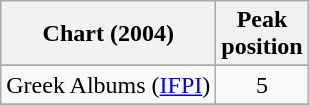<table class="wikitable sortable">
<tr>
<th>Chart (2004)</th>
<th>Peak<br>position</th>
</tr>
<tr>
</tr>
<tr>
</tr>
<tr>
</tr>
<tr>
</tr>
<tr>
<td>Greek Albums (<a href='#'>IFPI</a>)</td>
<td style="text-align:center;">5</td>
</tr>
<tr>
</tr>
<tr>
</tr>
</table>
